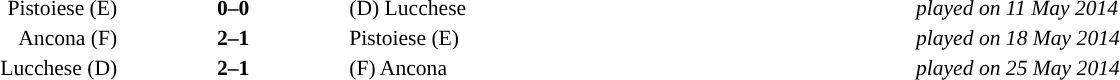<table width="100%" cellspacing="1">
<tr>
<th width="30%"></th>
<th width="12%"></th>
<th width="30%"></th>
<th width="30%'"></th>
<th></th>
</tr>
<tr style="font-size:90%;">
<td align="right">Pistoiese (E)</td>
<td align="center"><strong>0–0</strong></td>
<td align="left">(D) Lucchese</td>
<td align="left"><em>played on 11 May 2014</em></td>
</tr>
<tr style="font-size:90%;">
<td align="right">Ancona (F)</td>
<td align="center"><strong>2–1</strong></td>
<td align="left">Pistoiese (E)</td>
<td align="left"><em>played on 18 May 2014</em></td>
</tr>
<tr style="font-size:90%;">
<td align="right">Lucchese (D)</td>
<td align="center"><strong>2–1</strong></td>
<td align="left">(F) Ancona</td>
<td align="left"><em>played on 25 May 2014</em></td>
</tr>
</table>
